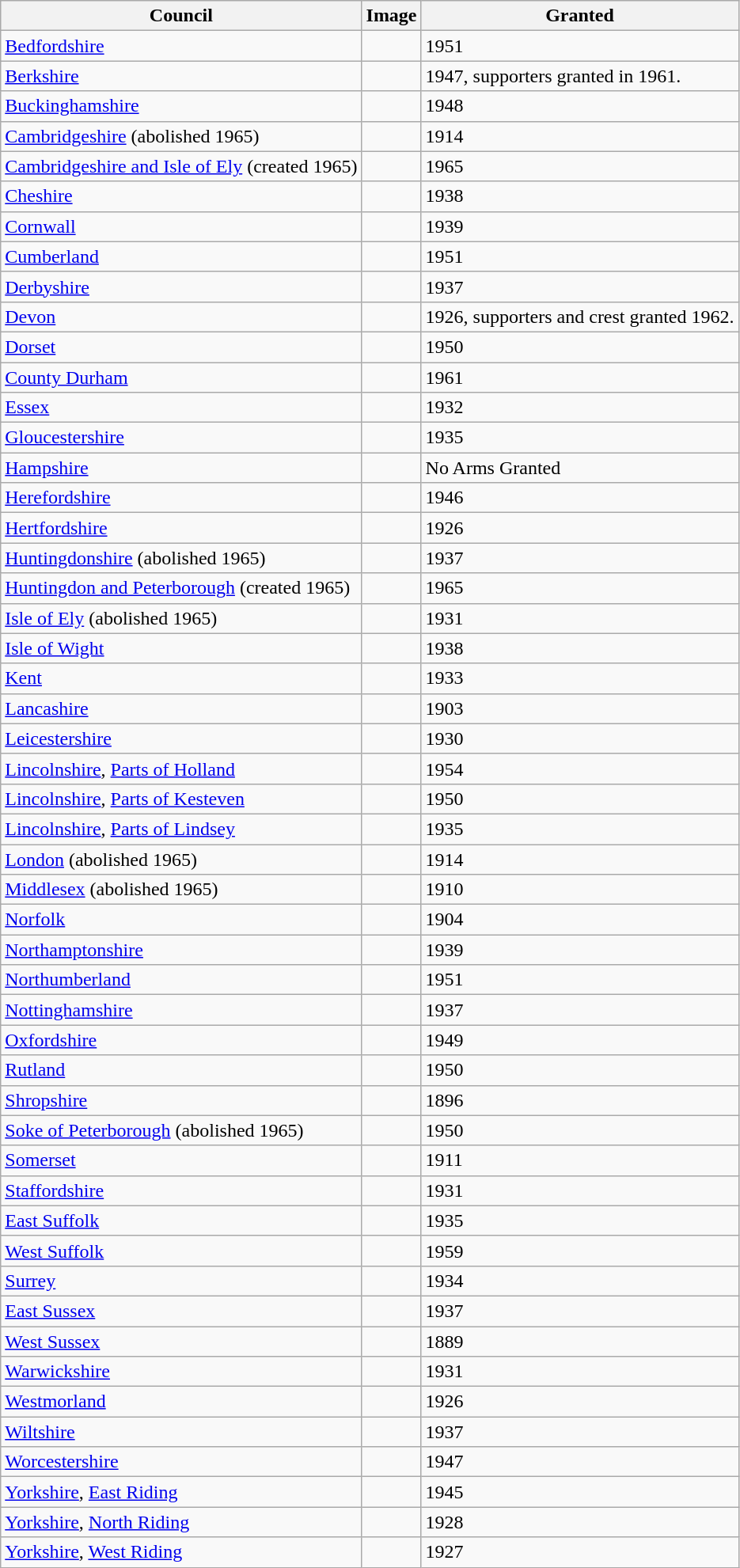<table class="wikitable">
<tr>
<th>Council</th>
<th>Image</th>
<th>Granted</th>
</tr>
<tr>
<td><a href='#'>Bedfordshire</a></td>
<td></td>
<td>1951</td>
</tr>
<tr>
<td><a href='#'>Berkshire</a></td>
<td></td>
<td>1947, supporters granted in 1961.</td>
</tr>
<tr>
<td><a href='#'>Buckinghamshire</a></td>
<td></td>
<td>1948</td>
</tr>
<tr>
<td><a href='#'>Cambridgeshire</a> (abolished 1965)</td>
<td></td>
<td>1914</td>
</tr>
<tr>
<td><a href='#'>Cambridgeshire and Isle of Ely</a> (created 1965)</td>
<td></td>
<td>1965</td>
</tr>
<tr>
<td><a href='#'>Cheshire</a></td>
<td></td>
<td>1938</td>
</tr>
<tr>
<td><a href='#'>Cornwall</a></td>
<td></td>
<td>1939</td>
</tr>
<tr>
<td><a href='#'>Cumberland</a></td>
<td></td>
<td>1951</td>
</tr>
<tr>
<td><a href='#'>Derbyshire</a></td>
<td></td>
<td>1937</td>
</tr>
<tr>
<td><a href='#'>Devon</a></td>
<td></td>
<td>1926, supporters and crest granted 1962.</td>
</tr>
<tr>
<td><a href='#'>Dorset</a></td>
<td></td>
<td>1950</td>
</tr>
<tr>
<td><a href='#'>County Durham</a></td>
<td></td>
<td>1961</td>
</tr>
<tr>
<td><a href='#'>Essex</a></td>
<td></td>
<td>1932</td>
</tr>
<tr>
<td><a href='#'>Gloucestershire</a></td>
<td></td>
<td>1935</td>
</tr>
<tr>
<td><a href='#'>Hampshire</a></td>
<td></td>
<td>No Arms Granted</td>
</tr>
<tr>
<td><a href='#'>Herefordshire</a></td>
<td></td>
<td>1946</td>
</tr>
<tr>
<td><a href='#'>Hertfordshire</a></td>
<td></td>
<td>1926</td>
</tr>
<tr>
<td><a href='#'>Huntingdonshire</a> (abolished 1965)</td>
<td></td>
<td>1937</td>
</tr>
<tr>
<td><a href='#'>Huntingdon and Peterborough</a> (created 1965)</td>
<td></td>
<td>1965</td>
</tr>
<tr>
<td><a href='#'>Isle of Ely</a> (abolished 1965)</td>
<td></td>
<td>1931</td>
</tr>
<tr>
<td><a href='#'>Isle of Wight</a></td>
<td></td>
<td>1938</td>
</tr>
<tr>
<td><a href='#'>Kent</a></td>
<td></td>
<td>1933</td>
</tr>
<tr>
<td><a href='#'>Lancashire</a></td>
<td></td>
<td>1903</td>
</tr>
<tr>
<td><a href='#'>Leicestershire</a></td>
<td></td>
<td>1930</td>
</tr>
<tr>
<td><a href='#'>Lincolnshire</a>, <a href='#'>Parts of Holland</a></td>
<td></td>
<td>1954</td>
</tr>
<tr>
<td><a href='#'>Lincolnshire</a>, <a href='#'>Parts of Kesteven</a></td>
<td></td>
<td>1950</td>
</tr>
<tr>
<td><a href='#'>Lincolnshire</a>, <a href='#'>Parts of Lindsey</a></td>
<td></td>
<td>1935</td>
</tr>
<tr>
<td><a href='#'>London</a> (abolished 1965)</td>
<td></td>
<td>1914</td>
</tr>
<tr>
<td><a href='#'>Middlesex</a> (abolished 1965)</td>
<td></td>
<td>1910</td>
</tr>
<tr>
<td><a href='#'>Norfolk</a></td>
<td></td>
<td>1904</td>
</tr>
<tr>
<td><a href='#'>Northamptonshire</a></td>
<td></td>
<td>1939</td>
</tr>
<tr>
<td><a href='#'>Northumberland</a></td>
<td></td>
<td>1951</td>
</tr>
<tr>
<td><a href='#'>Nottinghamshire</a></td>
<td></td>
<td>1937</td>
</tr>
<tr>
<td><a href='#'>Oxfordshire</a></td>
<td></td>
<td>1949</td>
</tr>
<tr>
<td><a href='#'>Rutland</a></td>
<td></td>
<td>1950</td>
</tr>
<tr>
<td><a href='#'>Shropshire</a></td>
<td></td>
<td>1896</td>
</tr>
<tr>
<td><a href='#'>Soke of Peterborough</a> (abolished 1965)</td>
<td></td>
<td>1950</td>
</tr>
<tr>
<td><a href='#'>Somerset</a></td>
<td></td>
<td>1911</td>
</tr>
<tr>
<td><a href='#'>Staffordshire</a></td>
<td></td>
<td>1931</td>
</tr>
<tr>
<td><a href='#'>East Suffolk</a></td>
<td></td>
<td>1935</td>
</tr>
<tr>
<td><a href='#'>West Suffolk</a></td>
<td></td>
<td>1959</td>
</tr>
<tr>
<td><a href='#'>Surrey</a></td>
<td></td>
<td>1934</td>
</tr>
<tr>
<td><a href='#'>East Sussex</a></td>
<td></td>
<td>1937</td>
</tr>
<tr>
<td><a href='#'>West Sussex</a></td>
<td></td>
<td>1889</td>
</tr>
<tr>
<td><a href='#'>Warwickshire</a></td>
<td></td>
<td>1931</td>
</tr>
<tr>
<td><a href='#'>Westmorland</a></td>
<td></td>
<td>1926</td>
</tr>
<tr>
<td><a href='#'>Wiltshire</a></td>
<td></td>
<td>1937</td>
</tr>
<tr>
<td><a href='#'>Worcestershire</a></td>
<td></td>
<td>1947</td>
</tr>
<tr>
<td><a href='#'>Yorkshire</a>, <a href='#'>East Riding</a></td>
<td></td>
<td>1945</td>
</tr>
<tr>
<td><a href='#'>Yorkshire</a>, <a href='#'>North Riding</a></td>
<td></td>
<td>1928</td>
</tr>
<tr>
<td><a href='#'>Yorkshire</a>, <a href='#'>West Riding</a></td>
<td></td>
<td>1927</td>
</tr>
</table>
